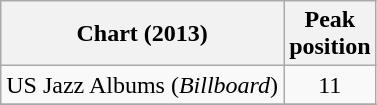<table class=wikitable>
<tr>
<th>Chart (2013)</th>
<th>Peak<br>position</th>
</tr>
<tr>
<td>US Jazz Albums (<em>Billboard</em>)</td>
<td align=center>11</td>
</tr>
<tr>
</tr>
</table>
